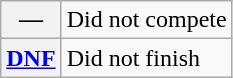<table class="wikitable">
<tr>
<th scope="row">—</th>
<td>Did not compete</td>
</tr>
<tr>
<th scope="row"><a href='#'>DNF</a></th>
<td>Did not finish</td>
</tr>
</table>
